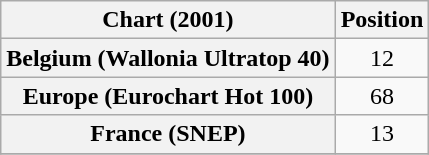<table class="wikitable sortable plainrowheaders">
<tr>
<th>Chart (2001)</th>
<th>Position</th>
</tr>
<tr>
<th scope="row">Belgium (Wallonia Ultratop 40)</th>
<td align="center">12</td>
</tr>
<tr>
<th scope="row">Europe (Eurochart Hot 100)</th>
<td style="text-align:center;">68</td>
</tr>
<tr>
<th scope="row">France (SNEP)</th>
<td align="center">13</td>
</tr>
<tr>
</tr>
</table>
